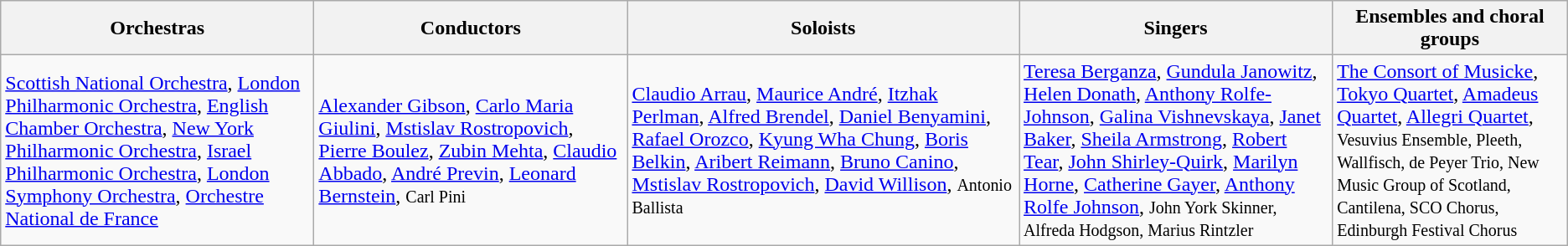<table class="wikitable toptextcells">
<tr class="hintergrundfarbe5">
<th style="width:20%;">Orchestras</th>
<th style="width:20%;">Conductors</th>
<th style="width:25%;">Soloists</th>
<th style="width:20%;">Singers</th>
<th style="width:15%;">Ensembles and choral groups</th>
</tr>
<tr>
<td><a href='#'>Scottish National Orchestra</a>, <a href='#'>London Philharmonic Orchestra</a>, <a href='#'>English Chamber Orchestra</a>, <a href='#'>New York Philharmonic Orchestra</a>, <a href='#'>Israel Philharmonic Orchestra</a>, <a href='#'>London Symphony Orchestra</a>, <a href='#'>Orchestre National de France</a></td>
<td><a href='#'>Alexander Gibson</a>, <a href='#'>Carlo Maria Giulini</a>, <a href='#'>Mstislav Rostropovich</a>, <a href='#'>Pierre Boulez</a>, <a href='#'>Zubin Mehta</a>, <a href='#'>Claudio Abbado</a>, <a href='#'>André Previn</a>, <a href='#'>Leonard Bernstein</a>, <small>Carl Pini</small></td>
<td><a href='#'>Claudio Arrau</a>, <a href='#'>Maurice André</a>, <a href='#'>Itzhak Perlman</a>, <a href='#'>Alfred Brendel</a>, <a href='#'>Daniel Benyamini</a>, <a href='#'>Rafael Orozco</a>, <a href='#'>Kyung Wha Chung</a>, <a href='#'>Boris Belkin</a>, <a href='#'>Aribert Reimann</a>, <a href='#'>Bruno Canino</a>, <a href='#'>Mstislav Rostropovich</a>, <a href='#'>David Willison</a>, <small>Antonio Ballista</small></td>
<td><a href='#'>Teresa Berganza</a>, <a href='#'>Gundula Janowitz</a>, <a href='#'>Helen Donath</a>, <a href='#'>Anthony Rolfe-Johnson</a>,  <a href='#'>Galina Vishnevskaya</a>, <a href='#'>Janet Baker</a>, <a href='#'>Sheila Armstrong</a>, <a href='#'>Robert Tear</a>, <a href='#'>John Shirley-Quirk</a>, <a href='#'>Marilyn Horne</a>, <a href='#'>Catherine Gayer</a>, <a href='#'>Anthony Rolfe Johnson</a>, <small>John York Skinner, Alfreda Hodgson, Marius Rintzler</small></td>
<td><a href='#'>The Consort of Musicke</a>, <a href='#'>Tokyo Quartet</a>, <a href='#'>Amadeus Quartet</a>, <a href='#'>Allegri Quartet</a>, <small>Vesuvius Ensemble, Pleeth, Wallfisch, de Peyer Trio,  New Music Group of Scotland, Cantilena, SCO Chorus, Edinburgh Festival Chorus</small></td>
</tr>
</table>
